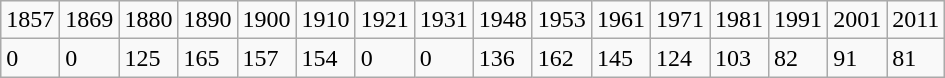<table class="wikitable">
<tr>
<td>1857</td>
<td>1869</td>
<td>1880</td>
<td>1890</td>
<td>1900</td>
<td>1910</td>
<td>1921</td>
<td>1931</td>
<td>1948</td>
<td>1953</td>
<td>1961</td>
<td>1971</td>
<td>1981</td>
<td>1991</td>
<td>2001</td>
<td>2011</td>
</tr>
<tr>
<td>0</td>
<td>0</td>
<td>125</td>
<td>165</td>
<td>157</td>
<td>154</td>
<td>0</td>
<td>0</td>
<td>136</td>
<td>162</td>
<td>145</td>
<td>124</td>
<td>103</td>
<td>82</td>
<td>91</td>
<td>81</td>
</tr>
</table>
